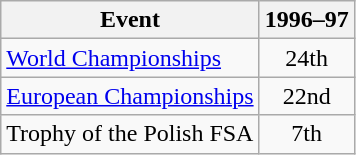<table class="wikitable" style="text-align:center">
<tr>
<th>Event</th>
<th>1996–97</th>
</tr>
<tr>
<td align=left><a href='#'>World Championships</a></td>
<td>24th</td>
</tr>
<tr>
<td align=left><a href='#'>European Championships</a></td>
<td>22nd</td>
</tr>
<tr>
<td align=left>Trophy of the Polish FSA</td>
<td>7th</td>
</tr>
</table>
